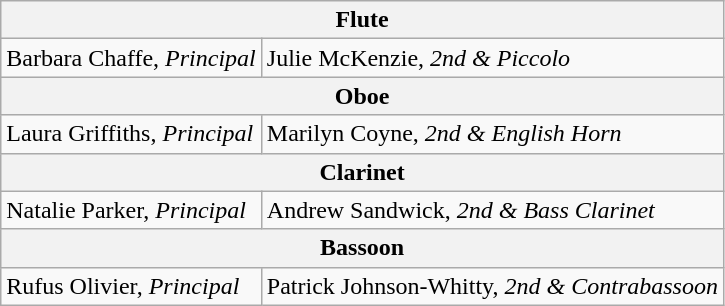<table class="wikitable">
<tr>
<th colspan=2><strong>Flute</strong></th>
</tr>
<tr>
<td>Barbara Chaffe, <em>Principal</em></td>
<td>Julie McKenzie, <em>2nd & Piccolo</em></td>
</tr>
<tr>
<th colspan=2><strong>Oboe</strong></th>
</tr>
<tr>
<td>Laura Griffiths, <em>Principal</em></td>
<td>Marilyn Coyne, <em>2nd & English Horn</em></td>
</tr>
<tr>
<th colspan=2><strong>Clarinet</strong></th>
</tr>
<tr>
<td>Natalie Parker, <em>Principal</em></td>
<td>Andrew Sandwick, <em>2nd & Bass Clarinet</em></td>
</tr>
<tr>
<th colspan=2><strong>Bassoon</strong></th>
</tr>
<tr>
<td>Rufus Olivier, <em>Principal</em></td>
<td>Patrick Johnson-Whitty, <em>2nd & Contrabassoon</em></td>
</tr>
</table>
